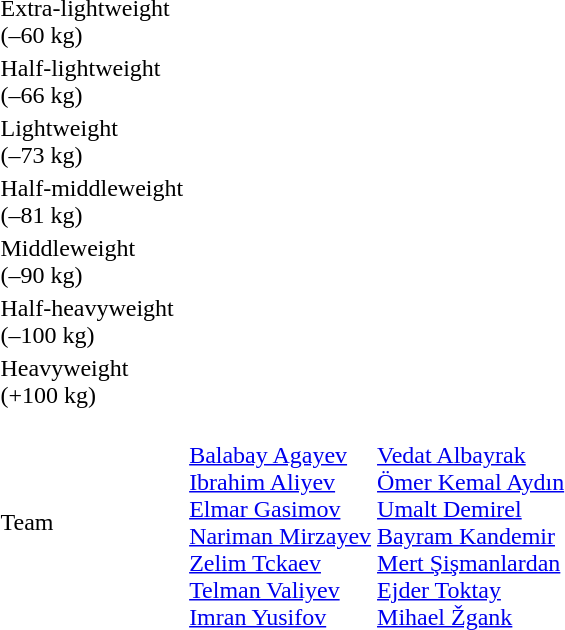<table>
<tr>
<td rowspan=2>Extra-lightweight<br>(–60 kg)</td>
<td rowspan=2></td>
<td rowspan=2></td>
<td></td>
</tr>
<tr>
<td></td>
</tr>
<tr>
<td rowspan=2>Half-lightweight<br>(–66 kg)</td>
<td rowspan=2></td>
<td rowspan=2></td>
<td></td>
</tr>
<tr>
<td></td>
</tr>
<tr>
<td rowspan=2>Lightweight<br>(–73 kg)</td>
<td rowspan=2></td>
<td rowspan=2></td>
<td></td>
</tr>
<tr>
<td></td>
</tr>
<tr>
<td rowspan=2>Half-middleweight<br>(–81 kg)</td>
<td rowspan=2></td>
<td rowspan=2></td>
<td></td>
</tr>
<tr>
<td></td>
</tr>
<tr>
<td rowspan=2>Middleweight<br>(–90 kg)</td>
<td rowspan=2></td>
<td rowspan=2></td>
<td></td>
</tr>
<tr>
<td></td>
</tr>
<tr>
<td rowspan=2>Half-heavyweight<br>(–100 kg)</td>
<td rowspan=2></td>
<td rowspan=2></td>
<td></td>
</tr>
<tr>
<td></td>
</tr>
<tr>
<td rowspan=2>Heavyweight<br>(+100 kg)</td>
<td rowspan=2></td>
<td rowspan=2></td>
<td></td>
</tr>
<tr>
<td></td>
</tr>
<tr>
<td rowspan=2>Team</td>
<td rowspan=2><br><a href='#'>Balabay Agayev</a><br><a href='#'>Ibrahim Aliyev</a><br><a href='#'>Elmar Gasimov</a><br><a href='#'>Nariman Mirzayev</a><br><a href='#'>Zelim Tckaev</a><br><a href='#'>Telman Valiyev</a><br><a href='#'>Imran Yusifov</a></td>
<td rowspan=2><br><a href='#'>Vedat Albayrak</a><br><a href='#'>Ömer Kemal Aydın</a><br><a href='#'>Umalt Demirel</a><br><a href='#'>Bayram Kandemir</a><br><a href='#'>Mert Şişmanlardan</a><br><a href='#'>Ejder Toktay</a><br><a href='#'>Mihael Žgank</a></td>
<td></td>
</tr>
<tr>
<td></td>
</tr>
</table>
